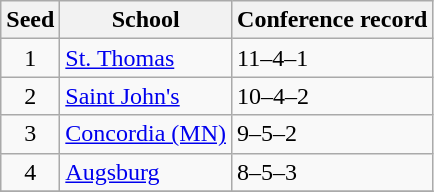<table class="wikitable">
<tr>
<th>Seed</th>
<th>School</th>
<th>Conference record</th>
</tr>
<tr>
<td align=center>1</td>
<td><a href='#'>St. Thomas</a></td>
<td>11–4–1</td>
</tr>
<tr>
<td align=center>2</td>
<td><a href='#'>Saint John's</a></td>
<td>10–4–2</td>
</tr>
<tr>
<td align=center>3</td>
<td><a href='#'>Concordia (MN)</a></td>
<td>9–5–2</td>
</tr>
<tr>
<td align=center>4</td>
<td><a href='#'>Augsburg</a></td>
<td>8–5–3</td>
</tr>
<tr>
</tr>
</table>
